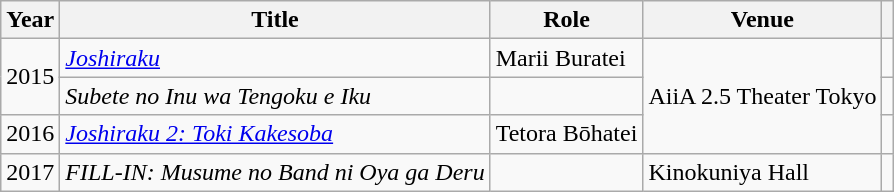<table class="wikitable">
<tr>
<th>Year</th>
<th>Title</th>
<th>Role</th>
<th>Venue</th>
<th></th>
</tr>
<tr>
<td rowspan="2">2015</td>
<td><em><a href='#'>Joshiraku</a></em></td>
<td>Marii Buratei</td>
<td rowspan="3">AiiA 2.5 Theater Tokyo</td>
<td></td>
</tr>
<tr>
<td><em>Subete no Inu wa Tengoku e Iku</em></td>
<td></td>
<td></td>
</tr>
<tr>
<td>2016</td>
<td><em><a href='#'>Joshiraku 2: Toki Kakesoba</a></em></td>
<td>Tetora Bōhatei</td>
<td></td>
</tr>
<tr>
<td>2017</td>
<td><em>FILL-IN: Musume no Band ni Oya ga Deru</em></td>
<td></td>
<td>Kinokuniya Hall</td>
<td></td>
</tr>
</table>
